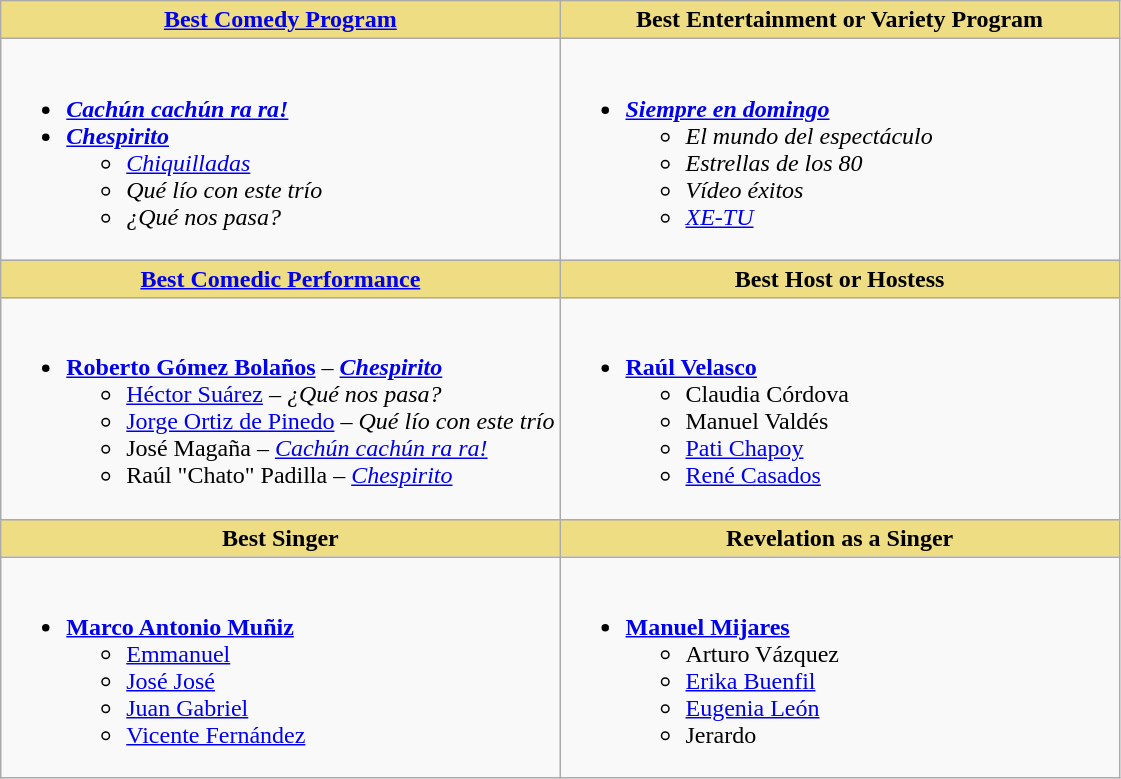<table class="wikitable">
<tr>
<th style="background:#EEDD82; width:50%"><a href='#'>Best Comedy Program</a></th>
<th style="background:#EEDD82; width:50%">Best Entertainment or Variety Program</th>
</tr>
<tr>
<td valign="top"><br><ul><li><strong><em><a href='#'>Cachún cachún ra ra!</a></em></strong></li><li><strong><em><a href='#'>Chespirito</a></em></strong><ul><li><em><a href='#'>Chiquilladas</a></em></li><li><em>Qué lío con este trío</em></li><li><em>¿Qué nos pasa?</em></li></ul></li></ul></td>
<td valign="top"><br><ul><li><strong><em><a href='#'>Siempre en domingo</a></em></strong><ul><li><em>El mundo del espectáculo</em></li><li><em>Estrellas de los 80</em></li><li><em>Vídeo éxitos</em></li><li><em><a href='#'>XE-TU</a></em></li></ul></li></ul></td>
</tr>
<tr>
<th style="background:#EEDD82; width:50%"><a href='#'>Best Comedic Performance</a></th>
<th style="background:#EEDD82; width:50%">Best Host or Hostess</th>
</tr>
<tr>
<td valign="top"><br><ul><li><strong><a href='#'>Roberto Gómez Bolaños</a></strong> – <strong><em><a href='#'>Chespirito</a></em></strong><ul><li><a href='#'>Héctor Suárez</a> – <em>¿Qué nos pasa?</em></li><li><a href='#'>Jorge Ortiz de Pinedo</a> – <em>Qué lío con este trío</em></li><li>José Magaña – <em><a href='#'>Cachún cachún ra ra!</a></em></li><li>Raúl "Chato" Padilla – <em><a href='#'>Chespirito</a></em></li></ul></li></ul></td>
<td valign="top"><br><ul><li><strong><a href='#'>Raúl Velasco</a></strong><ul><li>Claudia Córdova</li><li>Manuel Valdés</li><li><a href='#'>Pati Chapoy</a></li><li><a href='#'>René Casados</a></li></ul></li></ul></td>
</tr>
<tr>
<th style="background:#EEDD82; width:50%">Best Singer</th>
<th style="background:#EEDD82; width:50%">Revelation as a Singer</th>
</tr>
<tr>
<td valign="top"><br><ul><li><strong><a href='#'>Marco Antonio Muñiz</a></strong><ul><li><a href='#'>Emmanuel</a></li><li><a href='#'>José José</a></li><li><a href='#'>Juan Gabriel</a></li><li><a href='#'>Vicente Fernández</a></li></ul></li></ul></td>
<td valign="top"><br><ul><li><strong><a href='#'>Manuel Mijares</a></strong><ul><li>Arturo Vázquez</li><li><a href='#'>Erika Buenfil</a></li><li><a href='#'>Eugenia León</a></li><li>Jerardo</li></ul></li></ul></td>
</tr>
</table>
